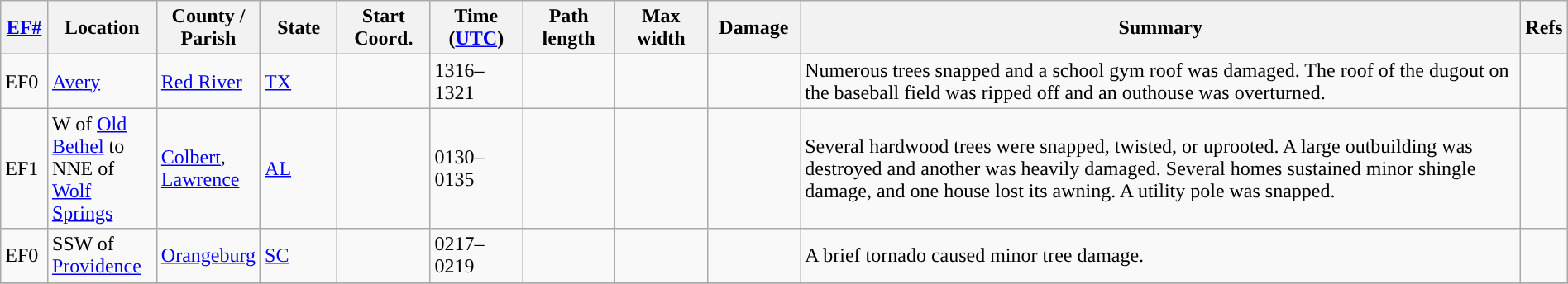<table class="wikitable sortable" style="width:100%;">
<tr>
<th scope="col" width="3%" align="center"><a href='#'>EF#</a></th>
<th scope="col" width="7%" align="center" class="unsortable">Location</th>
<th scope="col" width="6%" align="center" class="unsortable">County / Parish</th>
<th scope="col" width="5%" align="center">State</th>
<th scope="col" width="6%" align="center">Start Coord.</th>
<th scope="col" width="6%" align="center">Time (<a href='#'>UTC</a>)</th>
<th scope="col" width="6%" align="center">Path length</th>
<th scope="col" width="6%" align="center">Max width</th>
<th scope="col" width="6%" align="center">Damage</th>
<th scope="col" width="48%" class="unsortable" align="center">Summary</th>
<th scope="col" width="48%" class="unsortable" align="center">Refs</th>
</tr>
<tr>
<td>EF0</td>
<td><a href='#'>Avery</a></td>
<td><a href='#'>Red River</a></td>
<td><a href='#'>TX</a></td>
<td></td>
<td>1316–1321</td>
<td></td>
<td></td>
<td></td>
<td>Numerous trees snapped and a school gym roof was damaged. The roof of the dugout on the baseball field was ripped off and an outhouse was overturned.</td>
<td></td>
</tr>
<tr>
<td>EF1</td>
<td>W of <a href='#'>Old Bethel</a> to NNE of <a href='#'>Wolf Springs</a></td>
<td><a href='#'>Colbert</a>, <a href='#'>Lawrence</a></td>
<td><a href='#'>AL</a></td>
<td></td>
<td>0130–0135</td>
<td></td>
<td></td>
<td></td>
<td>Several hardwood trees were snapped, twisted, or uprooted. A large outbuilding was destroyed and another was heavily damaged. Several homes sustained minor shingle damage, and one house lost its awning. A utility pole was snapped.</td>
<td></td>
</tr>
<tr>
<td>EF0</td>
<td>SSW of <a href='#'>Providence</a></td>
<td><a href='#'>Orangeburg</a></td>
<td><a href='#'>SC</a></td>
<td></td>
<td>0217–0219</td>
<td></td>
<td></td>
<td></td>
<td>A brief tornado caused minor tree damage.</td>
<td></td>
</tr>
<tr>
</tr>
</table>
